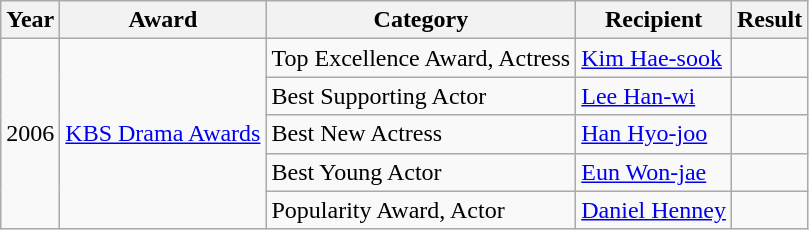<table class="wikitable">
<tr>
<th>Year</th>
<th>Award</th>
<th>Category</th>
<th>Recipient</th>
<th>Result</th>
</tr>
<tr>
<td rowspan=5>2006</td>
<td rowspan=5><a href='#'>KBS Drama Awards</a></td>
<td>Top Excellence Award, Actress</td>
<td><a href='#'>Kim Hae-sook</a></td>
<td></td>
</tr>
<tr>
<td>Best Supporting Actor</td>
<td><a href='#'>Lee Han-wi</a></td>
<td></td>
</tr>
<tr>
<td>Best New Actress</td>
<td><a href='#'>Han Hyo-joo</a></td>
<td></td>
</tr>
<tr>
<td>Best Young Actor</td>
<td><a href='#'>Eun Won-jae</a></td>
<td></td>
</tr>
<tr>
<td>Popularity Award, Actor</td>
<td><a href='#'>Daniel Henney</a></td>
<td></td>
</tr>
</table>
